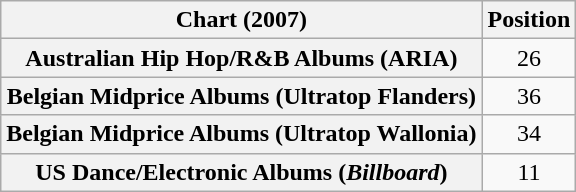<table class="wikitable plainrowheaders sortable">
<tr>
<th>Chart (2007)</th>
<th>Position</th>
</tr>
<tr>
<th scope="row">Australian Hip Hop/R&B Albums (ARIA)</th>
<td style="text-align:center;">26</td>
</tr>
<tr>
<th scope="row">Belgian Midprice Albums (Ultratop Flanders)</th>
<td style="text-align:center;">36</td>
</tr>
<tr>
<th scope="row">Belgian Midprice Albums (Ultratop Wallonia)</th>
<td style="text-align:center;">34</td>
</tr>
<tr>
<th scope="row">US Dance/Electronic Albums (<em>Billboard</em>)</th>
<td style="text-align:center;">11</td>
</tr>
</table>
